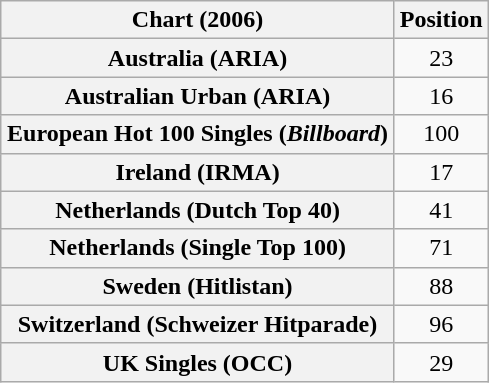<table class="wikitable sortable plainrowheaders" style="text-align:center">
<tr>
<th style="width:255px;" scope="col">Chart (2006)</th>
<th style="width:50px;" scope="col">Position</th>
</tr>
<tr>
<th scope="row">Australia (ARIA)</th>
<td>23</td>
</tr>
<tr>
<th scope="row">Australian Urban (ARIA)</th>
<td>16</td>
</tr>
<tr>
<th scope="row">European Hot 100 Singles (<em>Billboard</em>)</th>
<td>100</td>
</tr>
<tr>
<th scope="row">Ireland (IRMA)</th>
<td>17</td>
</tr>
<tr>
<th scope="row">Netherlands (Dutch Top 40)</th>
<td>41</td>
</tr>
<tr>
<th scope="row">Netherlands (Single Top 100)</th>
<td>71</td>
</tr>
<tr>
<th scope="row">Sweden (Hitlistan)</th>
<td>88</td>
</tr>
<tr>
<th scope="row">Switzerland (Schweizer Hitparade)</th>
<td>96</td>
</tr>
<tr>
<th scope="row">UK Singles (OCC)</th>
<td>29</td>
</tr>
</table>
